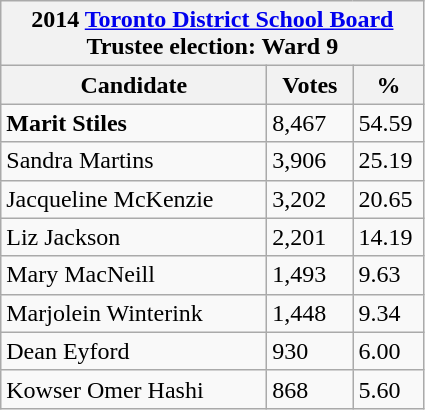<table class="wikitable">
<tr>
<th colspan="3">2014 <a href='#'>Toronto District School Board</a> Trustee election: Ward 9</th>
</tr>
<tr>
<th style="width: 170px">Candidate</th>
<th style="width: 50px">Votes</th>
<th style="width: 40px">%</th>
</tr>
<tr>
<td><strong>Marit Stiles</strong></td>
<td>8,467</td>
<td>54.59</td>
</tr>
<tr>
<td>Sandra Martins</td>
<td>3,906</td>
<td>25.19</td>
</tr>
<tr>
<td>Jacqueline McKenzie</td>
<td>3,202</td>
<td>20.65</td>
</tr>
<tr>
<td>Liz Jackson</td>
<td>2,201</td>
<td>14.19</td>
</tr>
<tr>
<td>Mary MacNeill</td>
<td>1,493</td>
<td>9.63</td>
</tr>
<tr>
<td>Marjolein Winterink</td>
<td>1,448</td>
<td>9.34</td>
</tr>
<tr>
<td>Dean Eyford</td>
<td>930</td>
<td>6.00</td>
</tr>
<tr>
<td>Kowser Omer Hashi</td>
<td>868</td>
<td>5.60</td>
</tr>
</table>
